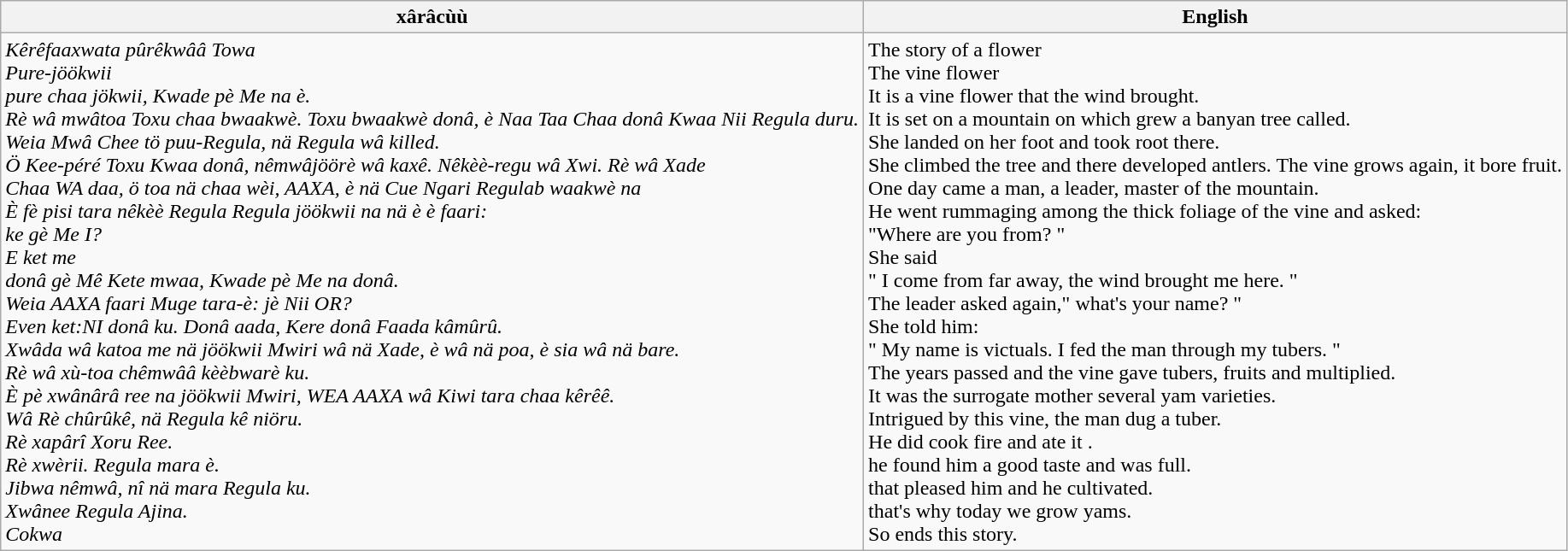<table class="wikitable">
<tr>
<th><strong>xârâcùù</strong></th>
<th>English</th>
</tr>
<tr>
<td><em>Kêrêfaaxwata pûrêkwââ Towa</em><br><em>Pure-jöökwii</em><br><em>pure chaa jökwii, Kwade pè Me na è.</em><br><em>Rè wâ mwâtoa Toxu chaa bwaakwè. Toxu bwaakwè donâ, è Naa Taa Chaa donâ Kwaa Nii Regula duru.</em><br><em>Weia Mwâ Chee tö puu-Regula, nä Regula wâ killed.</em><br><em>Ö Kee-péré Toxu Kwaa donâ, nêmwâjöörè wâ kaxê. Nêkèè-regu wâ Xwi. Rè wâ Xade</em><br><em>Chaa WA daa, ö toa nä chaa wèi, AAXA, è nä Cue Ngari Regulab waakwè na</em><br><em>È fè pisi tara nêkèè Regula Regula jöökwii na nä è è faari:</em><br><em>ke gè Me I?</em><br><em>E ket me</em><br><em>donâ gè Mê Kete mwaa, Kwade pè Me na donâ.</em><br><em>Weia AAXA faari Muge tara-è: jè Nii OR?</em><br><em>Even ket:NI donâ ku. Donâ aada, Kere donâ Faada kâmûrû.</em><br><em>Xwâda wâ katoa me nä jöökwii Mwiri wâ nä Xade, è wâ nä poa, è sia wâ nä bare.</em><br><em>Rè wâ xù-toa chêmwââ kèèbwarè ku.</em><br><em>È pè xwânârâ ree na jöökwii Mwiri, WEA AAXA wâ Kiwi tara chaa kêrêê.</em><br><em>Wâ Rè chûrûkê, nä Regula kê niöru.</em><br><em>Rè xapârî Xoru Ree.</em><br><em>Rè xwèrii. Regula mara è.</em><br><em>Jibwa nêmwâ, nî nä mara Regula ku.</em><br><em>Xwânee Regula Ajina.</em><br><em>Cokwa</em></td>
<td>The story of a flower<br>The vine flower<br>It is a vine flower that the wind brought.<br>It is set on a mountain on which grew a banyan tree called.<br>She landed on her foot and took root there.<br>She climbed the tree and there developed antlers. The vine grows again, it bore fruit.<br>One day came a man, a leader, master of the mountain.<br>He went rummaging among the thick foliage of the vine and asked:<br>"Where are you from? "<br>She said<br>" I come from far away, the wind brought me here. "<br>The leader asked again," what's your name? "<br>She told him:<br>" My name is victuals. I fed the man through my tubers. "<br>The years passed and the vine gave tubers, fruits and multiplied.<br>It was the surrogate mother several yam varieties.<br>Intrigued by this vine, the man dug a tuber.<br>He did cook fire and ate it .<br>he found him a good taste and was full.<br>that pleased him and he cultivated.<br>that's why today we grow yams.<br>So ends this story.</td>
</tr>
</table>
